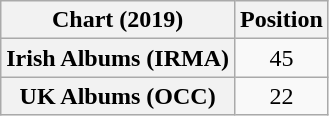<table class="wikitable sortable plainrowheaders" style="text-align:center">
<tr>
<th scope="col">Chart (2019)</th>
<th scope="col">Position</th>
</tr>
<tr>
<th scope="row">Irish Albums (IRMA)</th>
<td>45</td>
</tr>
<tr>
<th scope="row">UK Albums (OCC)</th>
<td>22</td>
</tr>
</table>
